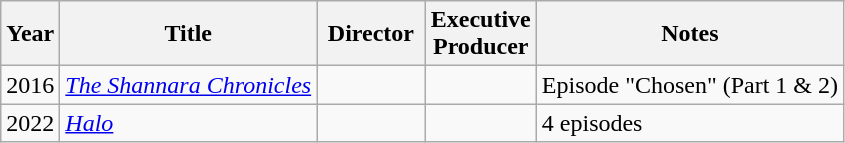<table class="wikitable plainrowheaders">
<tr>
<th>Year</th>
<th>Title</th>
<th width=65>Director</th>
<th width=65>Executive<br>Producer</th>
<th>Notes</th>
</tr>
<tr>
<td>2016</td>
<td><em><a href='#'>The Shannara Chronicles</a></em></td>
<td></td>
<td></td>
<td>Episode "Chosen" (Part 1 & 2)</td>
</tr>
<tr>
<td>2022</td>
<td><em><a href='#'>Halo</a></em></td>
<td></td>
<td></td>
<td>4 episodes</td>
</tr>
</table>
